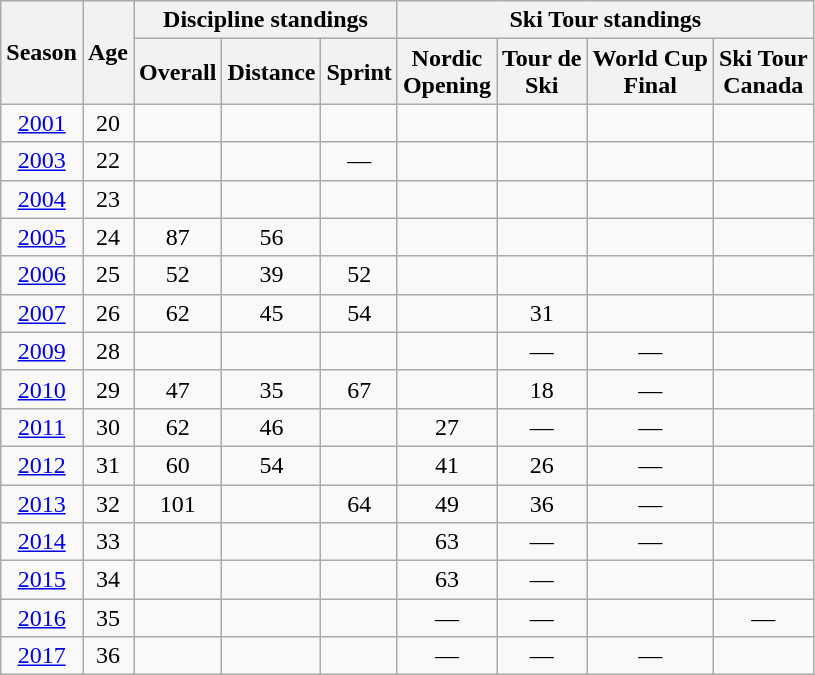<table class="wikitable" style="text-align: center;">
<tr>
<th rowspan="2" scope="col">Season</th>
<th rowspan="2" scope="col">Age</th>
<th colspan="3" scope="col">Discipline standings</th>
<th colspan="4" scope="col">Ski Tour standings</th>
</tr>
<tr>
<th scope="col">Overall</th>
<th scope="col">Distance</th>
<th scope="col">Sprint</th>
<th scope="col">Nordic<br>Opening</th>
<th scope="col">Tour de<br>Ski</th>
<th scope="col">World Cup<br>Final</th>
<th scope="col">Ski Tour<br>Canada</th>
</tr>
<tr>
<td><a href='#'>2001</a></td>
<td>20</td>
<td></td>
<td></td>
<td></td>
<td></td>
<td></td>
<td></td>
<td></td>
</tr>
<tr>
<td><a href='#'>2003</a></td>
<td>22</td>
<td></td>
<td></td>
<td>—</td>
<td></td>
<td></td>
<td></td>
<td></td>
</tr>
<tr>
<td><a href='#'>2004</a></td>
<td>23</td>
<td></td>
<td></td>
<td></td>
<td></td>
<td></td>
<td></td>
<td></td>
</tr>
<tr>
<td><a href='#'>2005</a></td>
<td>24</td>
<td>87</td>
<td>56</td>
<td></td>
<td></td>
<td></td>
<td></td>
<td></td>
</tr>
<tr>
<td><a href='#'>2006</a></td>
<td>25</td>
<td>52</td>
<td>39</td>
<td>52</td>
<td></td>
<td></td>
<td></td>
<td></td>
</tr>
<tr>
<td><a href='#'>2007</a></td>
<td>26</td>
<td>62</td>
<td>45</td>
<td>54</td>
<td></td>
<td>31</td>
<td></td>
<td></td>
</tr>
<tr>
<td><a href='#'>2009</a></td>
<td>28</td>
<td></td>
<td></td>
<td></td>
<td></td>
<td>—</td>
<td>—</td>
<td></td>
</tr>
<tr>
<td><a href='#'>2010</a></td>
<td>29</td>
<td>47</td>
<td>35</td>
<td>67</td>
<td></td>
<td>18</td>
<td>—</td>
<td></td>
</tr>
<tr>
<td><a href='#'>2011</a></td>
<td>30</td>
<td>62</td>
<td>46</td>
<td></td>
<td>27</td>
<td>—</td>
<td>—</td>
<td></td>
</tr>
<tr>
<td><a href='#'>2012</a></td>
<td>31</td>
<td>60</td>
<td>54</td>
<td></td>
<td>41</td>
<td>26</td>
<td>—</td>
<td></td>
</tr>
<tr>
<td><a href='#'>2013</a></td>
<td>32</td>
<td>101</td>
<td></td>
<td>64</td>
<td>49</td>
<td>36</td>
<td>—</td>
<td></td>
</tr>
<tr>
<td><a href='#'>2014</a></td>
<td>33</td>
<td></td>
<td></td>
<td></td>
<td>63</td>
<td>—</td>
<td>—</td>
<td></td>
</tr>
<tr>
<td><a href='#'>2015</a></td>
<td>34</td>
<td></td>
<td></td>
<td></td>
<td>63</td>
<td>—</td>
<td></td>
<td></td>
</tr>
<tr>
<td><a href='#'>2016</a></td>
<td>35</td>
<td></td>
<td></td>
<td></td>
<td>—</td>
<td>—</td>
<td></td>
<td>—</td>
</tr>
<tr>
<td><a href='#'>2017</a></td>
<td>36</td>
<td></td>
<td></td>
<td></td>
<td>—</td>
<td>—</td>
<td>—</td>
<td></td>
</tr>
</table>
